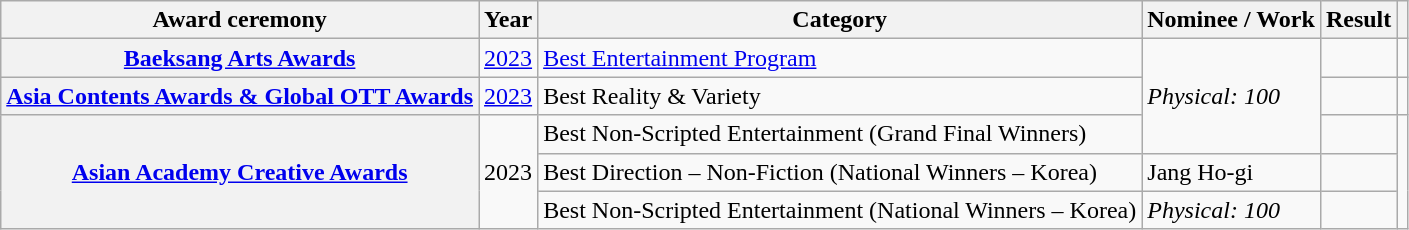<table class="wikitable plainrowheaders sortable">
<tr>
<th scope="col">Award ceremony</th>
<th scope="col">Year</th>
<th scope="col">Category </th>
<th scope="col">Nominee / Work</th>
<th scope="col">Result</th>
<th scope="col" class="unsortable"></th>
</tr>
<tr>
<th scope="row"><a href='#'>Baeksang Arts Awards</a></th>
<td style="text-align:center"><a href='#'>2023</a></td>
<td><a href='#'>Best Entertainment Program</a></td>
<td rowspan="3"><em>Physical: 100</em></td>
<td></td>
<td style="text-align:center"></td>
</tr>
<tr>
<th scope="row"><a href='#'>Asia Contents Awards & Global OTT Awards</a></th>
<td style="text-align:center"><a href='#'>2023</a></td>
<td>Best Reality & Variety</td>
<td></td>
<td style="text-align:center"></td>
</tr>
<tr>
<th scope="row" rowspan="3"><a href='#'>Asian Academy Creative Awards</a></th>
<td style="text-align:center" rowspan="3">2023</td>
<td>Best Non-Scripted Entertainment (Grand Final Winners)</td>
<td></td>
<td style="text-align:center" rowspan="3"></td>
</tr>
<tr>
<td>Best Direction – Non-Fiction (National Winners – Korea)</td>
<td>Jang Ho-gi</td>
<td></td>
</tr>
<tr>
<td>Best Non-Scripted Entertainment (National Winners – Korea)</td>
<td><em>Physical: 100</em></td>
<td></td>
</tr>
</table>
